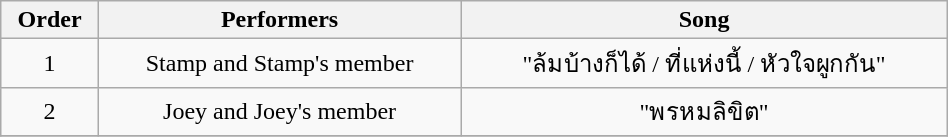<table class="wikitable" style="text-align:center; width:50%;">
<tr>
<th>Order</th>
<th>Performers</th>
<th>Song</th>
</tr>
<tr>
<td>1</td>
<td>Stamp and Stamp's member</td>
<td>"ล้มบ้างก็ได้ / ที่แห่งนี้ / หัวใจผูกกัน"</td>
</tr>
<tr>
<td>2</td>
<td>Joey and Joey's member</td>
<td>"พรหมลิขิต"</td>
</tr>
<tr>
</tr>
</table>
